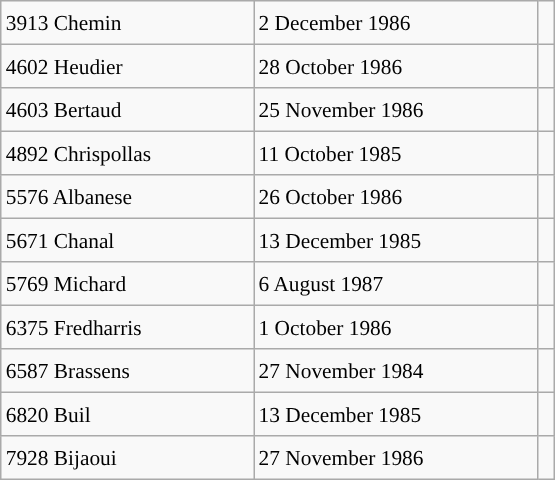<table class="wikitable" style="font-size: 89%; float: left; width: 26em; margin-right: 1em; height: 320px;">
<tr>
<td>3913 Chemin</td>
<td>2 December 1986</td>
<td></td>
</tr>
<tr>
<td>4602 Heudier</td>
<td>28 October 1986</td>
<td></td>
</tr>
<tr>
<td>4603 Bertaud</td>
<td>25 November 1986</td>
<td></td>
</tr>
<tr>
<td>4892 Chrispollas</td>
<td>11 October 1985</td>
<td></td>
</tr>
<tr>
<td>5576 Albanese</td>
<td>26 October 1986</td>
<td></td>
</tr>
<tr>
<td>5671 Chanal</td>
<td>13 December 1985</td>
<td></td>
</tr>
<tr>
<td>5769 Michard</td>
<td>6 August 1987</td>
<td></td>
</tr>
<tr>
<td>6375 Fredharris</td>
<td>1 October 1986</td>
<td></td>
</tr>
<tr>
<td>6587 Brassens</td>
<td>27 November 1984</td>
<td></td>
</tr>
<tr>
<td>6820 Buil</td>
<td>13 December 1985</td>
<td></td>
</tr>
<tr>
<td>7928 Bijaoui</td>
<td>27 November 1986</td>
<td></td>
</tr>
</table>
